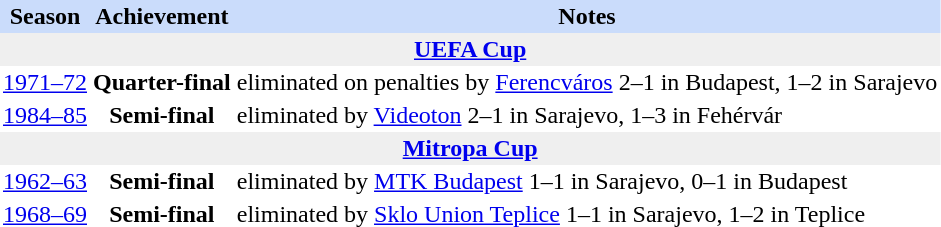<table class="toccolours" border="0" cellpadding="2" cellspacing="0" align="left" style="margin:0.5em;">
<tr bgcolor=#CADCFB>
<th>Season</th>
<th>Achievement</th>
<th>Notes</th>
</tr>
<tr>
<th colspan="4" bgcolor=#EFEFEF><a href='#'>UEFA Cup</a></th>
</tr>
<tr>
<td align="center"><a href='#'>1971–72</a></td>
<td align="center"><strong>Quarter-final</strong></td>
<td align="left">eliminated on penalties by  <a href='#'>Ferencváros</a> 2–1 in Budapest, 1–2 in Sarajevo</td>
</tr>
<tr>
<td align="center"><a href='#'>1984–85</a></td>
<td align="center"><strong>Semi-final</strong></td>
<td align="left">eliminated by  <a href='#'>Videoton</a> 2–1 in Sarajevo, 1–3 in Fehérvár</td>
</tr>
<tr>
<th colspan="4" bgcolor=#EFEFEF><a href='#'>Mitropa Cup</a></th>
</tr>
<tr>
<td align="center"><a href='#'>1962–63</a></td>
<td align="center"><strong>Semi-final</strong></td>
<td align="left">eliminated by  <a href='#'>MTK Budapest</a> 1–1 in Sarajevo, 0–1 in Budapest</td>
</tr>
<tr>
<td align="center"><a href='#'>1968–69</a></td>
<td align="center"><strong>Semi-final</strong></td>
<td align="left">eliminated by  <a href='#'>Sklo Union Teplice</a> 1–1 in Sarajevo, 1–2 in Teplice</td>
</tr>
<tr>
</tr>
</table>
